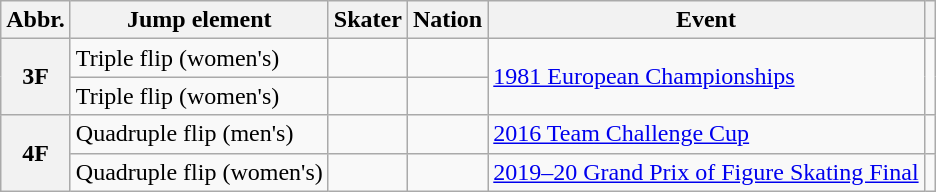<table class="wikitable sortable">
<tr>
<th scope=col>Abbr.</th>
<th scope=col>Jump element</th>
<th scope=col>Skater</th>
<th scope=col>Nation</th>
<th scope=col>Event</th>
<th scope=col class="unsortable"></th>
</tr>
<tr>
<th scope=row rowspan=2>3F</th>
<td>Triple flip (women's)</td>
<td></td>
<td></td>
<td rowspan="2"><a href='#'>1981 European Championships</a></td>
<td rowspan="2"></td>
</tr>
<tr>
<td>Triple flip (women's)</td>
<td></td>
<td></td>
</tr>
<tr>
<th scope=row rowspan=2>4F</th>
<td>Quadruple flip (men's)</td>
<td></td>
<td></td>
<td><a href='#'>2016 Team Challenge Cup</a></td>
<td></td>
</tr>
<tr>
<td>Quadruple flip (women's)</td>
<td></td>
<td></td>
<td><a href='#'>2019–20 Grand Prix of Figure Skating Final</a></td>
<td></td>
</tr>
</table>
